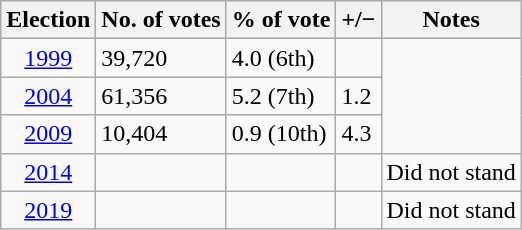<table class="sortable wikitable">
<tr>
<th>Election</th>
<th>No. of votes</th>
<th>% of vote</th>
<th>+/−</th>
<th>Notes</th>
</tr>
<tr>
<td align=center><a href='#'>1999</a></td>
<td>39,720</td>
<td>4.0 (6th)</td>
<td></td>
</tr>
<tr>
<td align=center><a href='#'>2004</a></td>
<td>61,356</td>
<td>5.2 (7th)</td>
<td> 1.2</td>
</tr>
<tr>
<td align=center><a href='#'>2009</a></td>
<td>10,404</td>
<td>0.9 (10th)</td>
<td> 4.3</td>
</tr>
<tr>
<td align=center><a href='#'>2014</a></td>
<td></td>
<td></td>
<td></td>
<td>Did not stand</td>
</tr>
<tr>
<td align=center><a href='#'>2019</a></td>
<td></td>
<td></td>
<td></td>
<td>Did not stand</td>
</tr>
</table>
